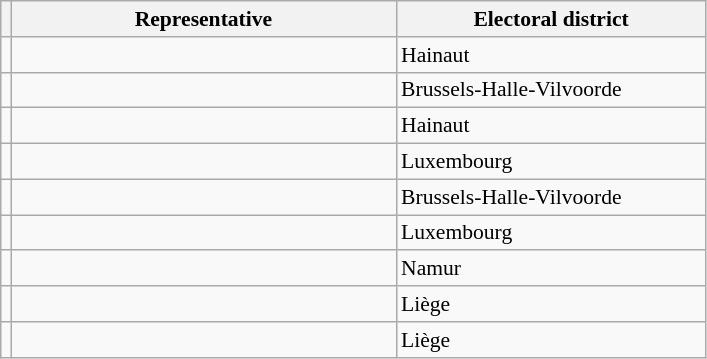<table class="sortable wikitable" style="text-align:left; font-size:90%">
<tr>
<th></th>
<th width="250">Representative</th>
<th width="200">Electoral district</th>
</tr>
<tr>
<td></td>
<td align=left></td>
<td>Hainaut</td>
</tr>
<tr>
<td></td>
<td align=left></td>
<td>Brussels-Halle-Vilvoorde</td>
</tr>
<tr>
<td></td>
<td align=left></td>
<td>Hainaut</td>
</tr>
<tr>
<td></td>
<td align=left></td>
<td>Luxembourg</td>
</tr>
<tr>
<td></td>
<td align=left></td>
<td>Brussels-Halle-Vilvoorde</td>
</tr>
<tr>
<td></td>
<td align=left></td>
<td>Luxembourg</td>
</tr>
<tr>
<td></td>
<td align=left></td>
<td>Namur</td>
</tr>
<tr>
<td></td>
<td align=left></td>
<td>Liège</td>
</tr>
<tr>
<td></td>
<td align=left></td>
<td>Liège</td>
</tr>
</table>
